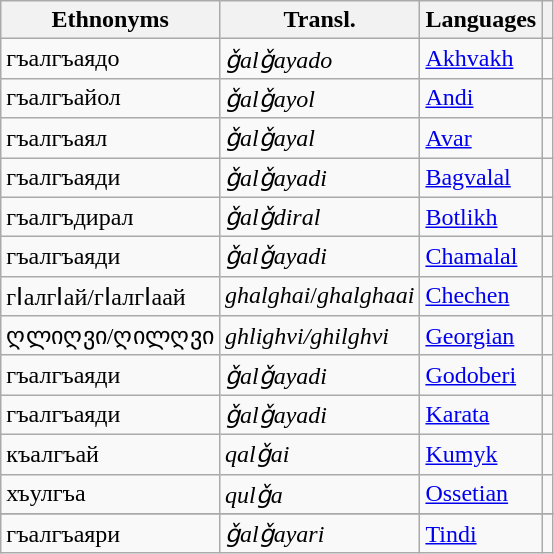<table class="wikitable sortable">
<tr>
<th>Ethnonyms</th>
<th>Transl.</th>
<th>Languages</th>
<th></th>
</tr>
<tr>
<td>гъалгъаядо</td>
<td><em>ǧalǧayado</em></td>
<td><a href='#'>Akhvakh</a></td>
<td></td>
</tr>
<tr>
<td>гъалгъайол</td>
<td><em>ǧalǧayol</em></td>
<td><a href='#'>Andi</a></td>
<td></td>
</tr>
<tr>
<td>гъалгъаял</td>
<td><em>ǧalǧayal</em></td>
<td><a href='#'>Avar</a></td>
<td></td>
</tr>
<tr>
<td>гъалгъаяди</td>
<td><em>ǧalǧayadi</em></td>
<td><a href='#'>Bagvalal</a></td>
<td></td>
</tr>
<tr>
<td>гъалгъдирал</td>
<td><em>ǧalǧdiral</em></td>
<td><a href='#'>Botlikh</a></td>
<td></td>
</tr>
<tr>
<td>гъалгъаяди</td>
<td><em>ǧalǧayadi</em></td>
<td><a href='#'>Chamalal</a></td>
<td></td>
</tr>
<tr>
<td>гӀалгӀай/гӀалгӀаай</td>
<td><em>ghalghai</em>/<em>ghalghaai</em></td>
<td><a href='#'>Chechen</a></td>
<td></td>
</tr>
<tr>
<td>ღლიღვი/ღილღვი</td>
<td><em>ghlighvi/ghilghvi</em></td>
<td><a href='#'>Georgian</a></td>
<td></td>
</tr>
<tr>
<td>гъалгъаяди</td>
<td><em>ǧalǧayadi</em></td>
<td><a href='#'>Godoberi</a></td>
<td></td>
</tr>
<tr>
<td>гъалгъаяди</td>
<td><em>ǧalǧayadi</em></td>
<td><a href='#'>Karata</a></td>
<td></td>
</tr>
<tr>
<td>къалгъай</td>
<td><em>qalǧai</em></td>
<td><a href='#'>Kumyk</a></td>
<td></td>
</tr>
<tr>
<td>хъулгъа</td>
<td><em>qulǧa</em></td>
<td><a href='#'>Ossetian</a></td>
<td></td>
</tr>
<tr>
</tr>
<tr>
<td>гъалгъаяри</td>
<td><em>ǧalǧayari</em></td>
<td><a href='#'>Tindi</a></td>
<td></td>
</tr>
</table>
